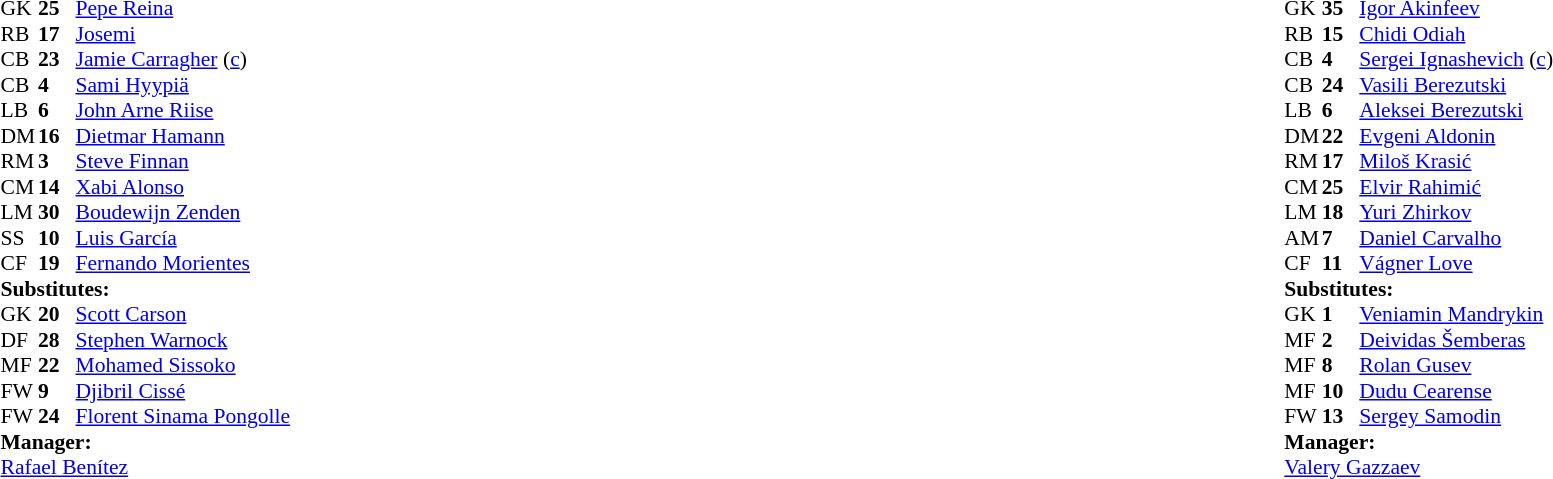<table width="100%">
<tr>
<td valign="top" width="50%"><br><table style="font-size: 90%" cellspacing="0" cellpadding="0">
<tr>
<td colspan="4"></td>
</tr>
<tr>
<th width=25></th>
<th width=25></th>
</tr>
<tr>
<td>GK</td>
<td><strong>25</strong></td>
<td> <a href='#'>Pepe Reina</a></td>
</tr>
<tr>
<td>RB</td>
<td><strong>17</strong></td>
<td> <a href='#'>Josemi</a></td>
<td></td>
</tr>
<tr>
<td>CB</td>
<td><strong>23</strong></td>
<td> <a href='#'>Jamie Carragher</a> (<a href='#'>c</a>)</td>
</tr>
<tr>
<td>CB</td>
<td><strong>4</strong></td>
<td> <a href='#'>Sami Hyypiä</a></td>
<td></td>
</tr>
<tr>
<td>LB</td>
<td><strong>6</strong></td>
<td> <a href='#'>John Arne Riise</a></td>
<td></td>
<td></td>
</tr>
<tr>
<td>DM</td>
<td><strong>16</strong></td>
<td> <a href='#'>Dietmar Hamann</a></td>
</tr>
<tr>
<td>RM</td>
<td><strong>3</strong></td>
<td> <a href='#'>Steve Finnan</a></td>
<td></td>
<td></td>
</tr>
<tr>
<td>CM</td>
<td><strong>14</strong></td>
<td> <a href='#'>Xabi Alonso</a></td>
<td></td>
<td></td>
</tr>
<tr>
<td>LM</td>
<td><strong>30</strong></td>
<td> <a href='#'>Boudewijn Zenden</a></td>
<td></td>
</tr>
<tr>
<td>SS</td>
<td><strong>10</strong></td>
<td> <a href='#'>Luis García</a></td>
</tr>
<tr>
<td>CF</td>
<td><strong>19</strong></td>
<td> <a href='#'>Fernando Morientes</a></td>
</tr>
<tr>
<td colspan=3><strong>Substitutes:</strong></td>
</tr>
<tr>
<td>GK</td>
<td><strong>20</strong></td>
<td> <a href='#'>Scott Carson</a></td>
</tr>
<tr>
<td>DF</td>
<td><strong>28</strong></td>
<td> <a href='#'>Stephen Warnock</a></td>
</tr>
<tr>
<td>MF</td>
<td><strong>22</strong></td>
<td> <a href='#'>Mohamed Sissoko</a></td>
<td></td>
<td></td>
</tr>
<tr>
<td>FW</td>
<td><strong>9</strong></td>
<td> <a href='#'>Djibril Cissé</a></td>
<td></td>
<td></td>
</tr>
<tr>
<td>FW</td>
<td><strong>24</strong></td>
<td> <a href='#'>Florent Sinama Pongolle</a></td>
<td></td>
<td></td>
</tr>
<tr>
<td colspan=3><strong>Manager:</strong></td>
</tr>
<tr>
<td colspan=4> <a href='#'>Rafael Benítez</a></td>
</tr>
</table>
</td>
<td valign="top"></td>
<td valign="top" width="50%"><br><table style="font-size: 90%" cellspacing="0" cellpadding="0" align=center>
<tr>
<td colspan="4"></td>
</tr>
<tr>
<th width=25></th>
<th width=25></th>
</tr>
<tr>
<td>GK</td>
<td><strong>35</strong></td>
<td> <a href='#'>Igor Akinfeev</a></td>
</tr>
<tr>
<td>RB</td>
<td><strong>15</strong></td>
<td> <a href='#'>Chidi Odiah</a></td>
<td></td>
<td></td>
</tr>
<tr>
<td>CB</td>
<td><strong>4</strong></td>
<td> <a href='#'>Sergei Ignashevich</a> (<a href='#'>c</a>)</td>
</tr>
<tr>
<td>CB</td>
<td><strong>24</strong></td>
<td> <a href='#'>Vasili Berezutski</a></td>
</tr>
<tr>
<td>LB</td>
<td><strong>6</strong></td>
<td> <a href='#'>Aleksei Berezutski</a></td>
</tr>
<tr>
<td>DM</td>
<td><strong>22</strong></td>
<td> <a href='#'>Evgeni Aldonin</a></td>
</tr>
<tr>
<td>RM</td>
<td><strong>17</strong></td>
<td> <a href='#'>Miloš Krasić</a></td>
<td></td>
<td></td>
</tr>
<tr>
<td>CM</td>
<td><strong>25</strong></td>
<td> <a href='#'>Elvir Rahimić</a></td>
</tr>
<tr>
<td>LM</td>
<td><strong>18</strong></td>
<td> <a href='#'>Yuri Zhirkov</a></td>
<td></td>
<td></td>
</tr>
<tr>
<td>AM</td>
<td><strong>7</strong></td>
<td> <a href='#'>Daniel Carvalho</a></td>
</tr>
<tr>
<td>CF</td>
<td><strong>11</strong></td>
<td> <a href='#'>Vágner Love</a></td>
</tr>
<tr>
<td colspan=3><strong>Substitutes:</strong></td>
</tr>
<tr>
<td>GK</td>
<td><strong>1</strong></td>
<td> <a href='#'>Veniamin Mandrykin</a></td>
</tr>
<tr>
<td>MF</td>
<td><strong>2</strong></td>
<td> <a href='#'>Deividas Šemberas</a></td>
<td></td>
<td></td>
</tr>
<tr>
<td>MF</td>
<td><strong>8</strong></td>
<td> <a href='#'>Rolan Gusev</a></td>
<td></td>
<td></td>
</tr>
<tr>
<td>MF</td>
<td><strong>10</strong></td>
<td> <a href='#'>Dudu Cearense</a></td>
<td></td>
<td></td>
</tr>
<tr>
<td>FW</td>
<td><strong>13</strong></td>
<td> <a href='#'>Sergey Samodin</a></td>
</tr>
<tr>
<td colspan=3><strong>Manager:</strong></td>
</tr>
<tr>
<td colspan=4> <a href='#'>Valery Gazzaev</a></td>
</tr>
</table>
</td>
</tr>
</table>
